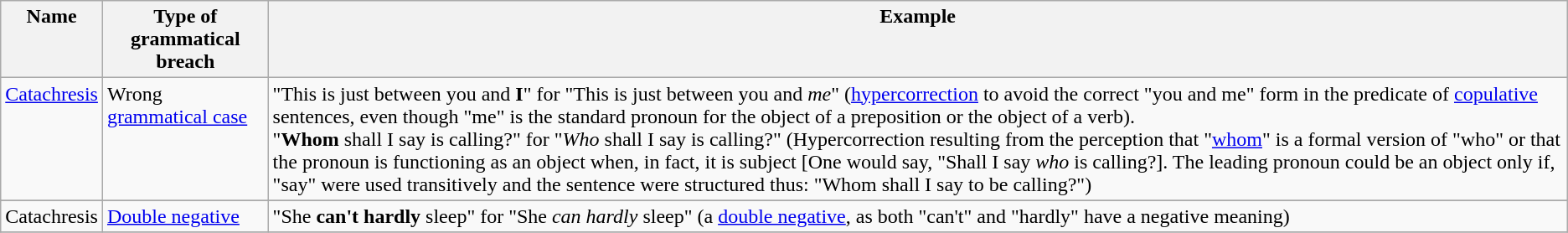<table class="wikitable sortable">
<tr valign="top">
<th>Name</th>
<th>Type of grammatical breach</th>
<th>Example</th>
</tr>
<tr valign="top">
<td><a href='#'>Catachresis</a></td>
<td>Wrong <a href='#'>grammatical case</a></td>
<td>"This is just between you and <strong>I</strong>" for "This is just between you and <em>me</em>" (<a href='#'>hypercorrection</a> to avoid the correct "you and me" form in the predicate of <a href='#'>copulative</a> sentences, even though "me" is the standard pronoun for the object of a preposition or the object of a verb).<br>"<strong>Whom</strong> shall I say is calling?" for "<em>Who</em> shall I say is calling?" (Hypercorrection resulting from the perception that "<a href='#'>whom</a>" is a formal version of "who" or that the pronoun is functioning as an object when, in fact, it is subject [One would say, "Shall I say <em>who</em> is calling?]. The leading pronoun could be an object only if, "say" were used transitively and the sentence were structured thus: "Whom shall I say to be calling?")</td>
</tr>
<tr valign="top">
</tr>
<tr valign="top">
<td>Catachresis</td>
<td><a href='#'>Double negative</a></td>
<td>"She <strong>can't hardly</strong> sleep" for "She <em>can hardly</em> sleep" (a <a href='#'>double negative</a>, as both "can't" and "hardly" have a negative meaning)</td>
</tr>
<tr valign="top">
</tr>
</table>
